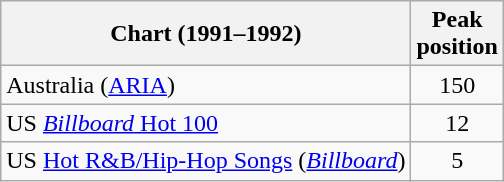<table class="wikitable">
<tr>
<th>Chart (1991–1992)</th>
<th>Peak<br>position</th>
</tr>
<tr>
<td align=left>Australia (<a href='#'>ARIA</a>)</td>
<td align=center>150</td>
</tr>
<tr>
<td align=left>US <a href='#'><em>Billboard</em> Hot 100</a></td>
<td align=center>12</td>
</tr>
<tr>
<td align=left>US <a href='#'>Hot R&B/Hip-Hop Songs</a> (<em><a href='#'>Billboard</a></em>)</td>
<td align=center>5</td>
</tr>
</table>
